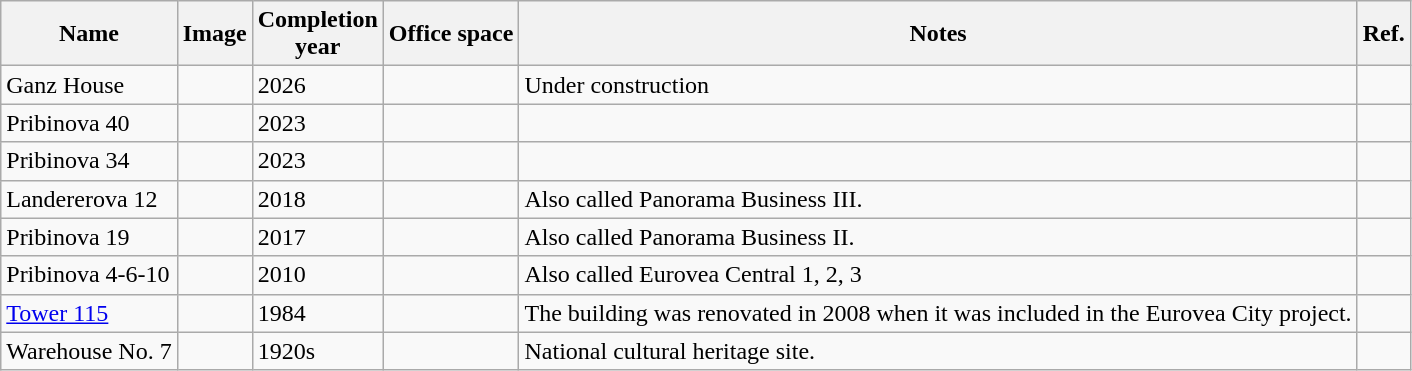<table class="wikitable sortable static-row-numbers">
<tr>
<th>Name</th>
<th>Image</th>
<th>Completion<br>year</th>
<th>Office space</th>
<th>Notes</th>
<th>Ref.</th>
</tr>
<tr>
<td>Ganz House</td>
<td></td>
<td>2026</td>
<td></td>
<td>Under construction</td>
<td></td>
</tr>
<tr>
<td>Pribinova 40</td>
<td></td>
<td>2023</td>
<td></td>
<td></td>
<td></td>
</tr>
<tr>
<td>Pribinova 34</td>
<td></td>
<td>2023</td>
<td></td>
<td></td>
<td></td>
</tr>
<tr>
<td>Landererova 12</td>
<td></td>
<td>2018</td>
<td></td>
<td>Also called Panorama Business III.</td>
<td></td>
</tr>
<tr>
<td>Pribinova 19</td>
<td></td>
<td>2017</td>
<td></td>
<td>Also called Panorama Business II.</td>
<td></td>
</tr>
<tr>
<td>Pribinova 4-6-10</td>
<td></td>
<td>2010</td>
<td></td>
<td>Also called Eurovea Central 1, 2, 3</td>
<td></td>
</tr>
<tr>
<td><a href='#'>Tower 115</a></td>
<td></td>
<td>1984</td>
<td></td>
<td>The building was renovated in 2008 when it was included in the Eurovea City project.</td>
<td></td>
</tr>
<tr>
<td>Warehouse No. 7</td>
<td></td>
<td>1920s</td>
<td></td>
<td>National cultural heritage site.</td>
<td></td>
</tr>
</table>
